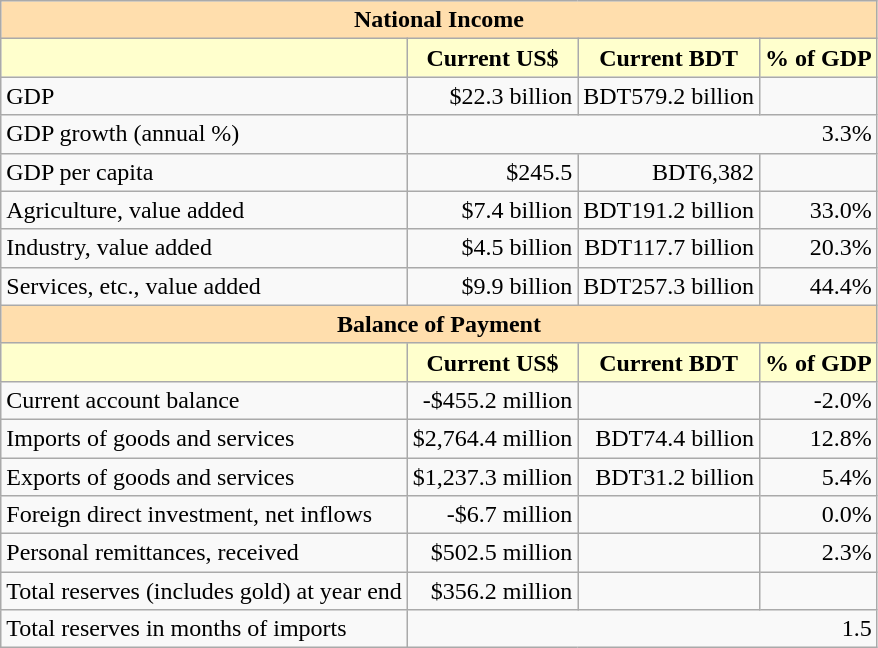<table class="wikitable">
<tr>
<th colspan="4" style="background: #ffdead;">National Income</th>
</tr>
<tr>
<th style="background: #ffffcd;"></th>
<th style="background: #ffffcd;">Current US$</th>
<th style="background: #ffffcd;">Current BDT</th>
<th style="background: #ffffcd;">% of GDP</th>
</tr>
<tr>
<td>GDP</td>
<td style="text-align: right;">$22.3 billion</td>
<td style="text-align: right;">BDT579.2 billion</td>
<td style="text-align: right;"></td>
</tr>
<tr>
<td>GDP growth (annual %)</td>
<td colspan="3"  style="text-align: right;">3.3%</td>
</tr>
<tr>
<td>GDP per capita</td>
<td style="text-align: right;">$245.5</td>
<td style="text-align: right;">BDT6,382</td>
<td style="text-align: right;"></td>
</tr>
<tr>
<td>Agriculture, value added</td>
<td style="text-align: right;">$7.4 billion</td>
<td style="text-align: right;">BDT191.2 billion</td>
<td style="text-align: right;">33.0%</td>
</tr>
<tr>
<td>Industry, value added</td>
<td style="text-align: right;">$4.5 billion</td>
<td style="text-align: right;">BDT117.7 billion</td>
<td style="text-align: right;">20.3%</td>
</tr>
<tr>
<td>Services, etc., value added</td>
<td style="text-align: right;">$9.9 billion</td>
<td style="text-align: right;">BDT257.3 billion</td>
<td style="text-align: right;">44.4%</td>
</tr>
<tr>
<th colspan="4" style="background: #ffdead;">Balance of Payment</th>
</tr>
<tr>
<th style="background: #ffffcd;"></th>
<th style="background: #ffffcd;">Current US$</th>
<th style="background: #ffffcd;">Current BDT</th>
<th style="background: #ffffcd;">% of GDP</th>
</tr>
<tr>
<td>Current account balance</td>
<td style="text-align: right;">-$455.2 million</td>
<td style="text-align: right;"></td>
<td style="text-align: right;">-2.0%</td>
</tr>
<tr>
<td>Imports of goods and services</td>
<td style="text-align: right;">$2,764.4 million</td>
<td style="text-align: right;">BDT74.4 billion</td>
<td style="text-align: right;">12.8%</td>
</tr>
<tr>
<td>Exports of goods and services</td>
<td style="text-align: right;">$1,237.3 million</td>
<td style="text-align: right;">BDT31.2 billion</td>
<td style="text-align: right;">5.4%</td>
</tr>
<tr>
<td>Foreign direct investment, net inflows</td>
<td style="text-align: right;">-$6.7 million</td>
<td style="text-align: right;"></td>
<td style="text-align: right;">0.0%</td>
</tr>
<tr>
<td>Personal remittances, received</td>
<td style="text-align: right;">$502.5 million</td>
<td style="text-align: right;"></td>
<td style="text-align: right;">2.3%</td>
</tr>
<tr>
<td>Total reserves (includes gold) at year end</td>
<td style="text-align: right;">$356.2 million</td>
<td style="text-align: right;"></td>
<td style="text-align: right;"></td>
</tr>
<tr>
<td>Total reserves in months of imports</td>
<td colspan="3"  style="text-align: right;">1.5</td>
</tr>
</table>
